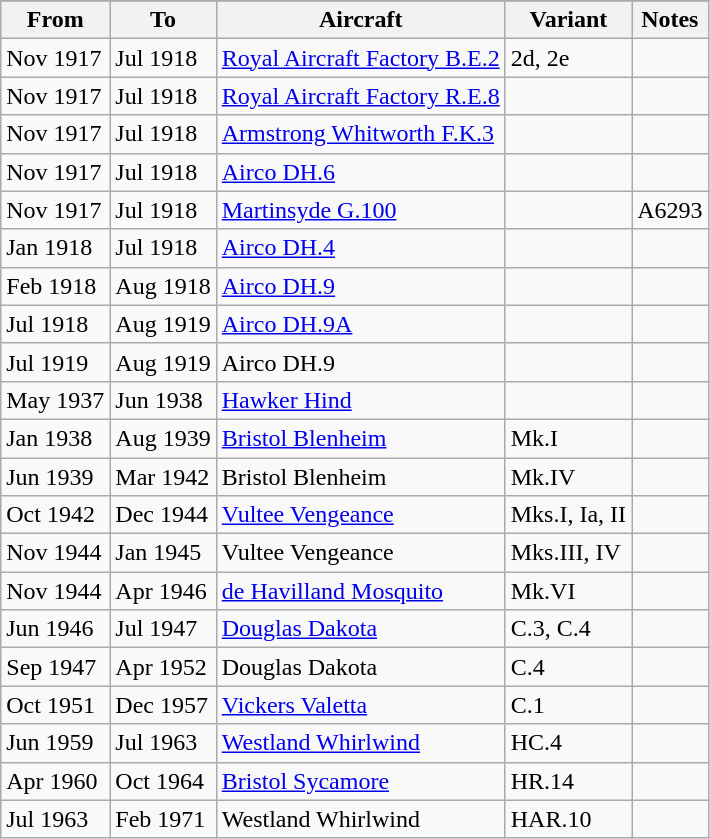<table class="wikitable">
<tr>
</tr>
<tr>
<th>From</th>
<th>To</th>
<th>Aircraft</th>
<th>Variant</th>
<th>Notes</th>
</tr>
<tr>
<td>Nov 1917</td>
<td>Jul 1918</td>
<td><a href='#'>Royal Aircraft Factory B.E.2</a></td>
<td>2d, 2e</td>
<td></td>
</tr>
<tr>
<td>Nov 1917</td>
<td>Jul 1918</td>
<td><a href='#'>Royal Aircraft Factory R.E.8</a></td>
<td></td>
<td></td>
</tr>
<tr>
<td>Nov 1917</td>
<td>Jul 1918</td>
<td><a href='#'>Armstrong Whitworth F.K.3</a></td>
<td></td>
<td></td>
</tr>
<tr>
<td>Nov 1917</td>
<td>Jul 1918</td>
<td><a href='#'>Airco DH.6</a></td>
<td></td>
<td></td>
</tr>
<tr>
<td>Nov 1917</td>
<td>Jul 1918</td>
<td><a href='#'>Martinsyde G.100</a></td>
<td></td>
<td>A6293</td>
</tr>
<tr>
<td>Jan 1918</td>
<td>Jul 1918</td>
<td><a href='#'>Airco DH.4</a></td>
<td></td>
<td></td>
</tr>
<tr>
<td>Feb 1918</td>
<td>Aug 1918</td>
<td><a href='#'>Airco DH.9</a></td>
<td></td>
<td></td>
</tr>
<tr>
<td>Jul 1918</td>
<td>Aug 1919</td>
<td><a href='#'>Airco DH.9A</a></td>
<td></td>
<td></td>
</tr>
<tr>
<td>Jul 1919</td>
<td>Aug 1919</td>
<td>Airco DH.9</td>
<td></td>
<td></td>
</tr>
<tr>
<td>May 1937</td>
<td>Jun 1938</td>
<td><a href='#'>Hawker Hind</a></td>
<td></td>
<td></td>
</tr>
<tr>
<td>Jan 1938</td>
<td>Aug 1939</td>
<td><a href='#'>Bristol Blenheim</a></td>
<td>Mk.I</td>
<td></td>
</tr>
<tr>
<td>Jun 1939</td>
<td>Mar 1942</td>
<td>Bristol Blenheim</td>
<td>Mk.IV</td>
<td></td>
</tr>
<tr>
<td>Oct 1942</td>
<td>Dec 1944</td>
<td><a href='#'>Vultee Vengeance</a></td>
<td>Mks.I, Ia, II</td>
<td></td>
</tr>
<tr>
<td>Nov 1944</td>
<td>Jan 1945</td>
<td>Vultee Vengeance</td>
<td>Mks.III, IV</td>
<td></td>
</tr>
<tr>
<td>Nov 1944</td>
<td>Apr 1946</td>
<td><a href='#'>de Havilland Mosquito</a></td>
<td>Mk.VI</td>
<td></td>
</tr>
<tr>
<td>Jun 1946</td>
<td>Jul 1947</td>
<td><a href='#'>Douglas Dakota</a></td>
<td>C.3, C.4</td>
<td></td>
</tr>
<tr>
<td>Sep 1947</td>
<td>Apr 1952</td>
<td>Douglas Dakota</td>
<td>C.4</td>
<td></td>
</tr>
<tr>
<td>Oct 1951</td>
<td>Dec 1957</td>
<td><a href='#'>Vickers Valetta</a></td>
<td>C.1</td>
<td></td>
</tr>
<tr>
<td>Jun 1959</td>
<td>Jul 1963</td>
<td><a href='#'>Westland Whirlwind</a></td>
<td>HC.4</td>
<td></td>
</tr>
<tr>
<td>Apr 1960</td>
<td>Oct 1964</td>
<td><a href='#'>Bristol Sycamore</a></td>
<td>HR.14</td>
<td></td>
</tr>
<tr>
<td>Jul 1963</td>
<td>Feb 1971</td>
<td>Westland Whirlwind</td>
<td>HAR.10</td>
<td></td>
</tr>
</table>
